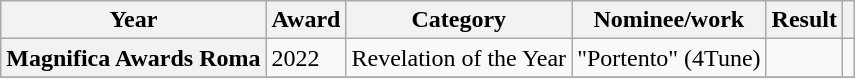<table class="wikitable">
<tr>
<th>Year</th>
<th>Award</th>
<th>Category</th>
<th>Nominee/work</th>
<th>Result</th>
<th></th>
</tr>
<tr>
<th scope="row">Magnifica Awards Roma</th>
<td>2022</td>
<td>Revelation of the Year</td>
<td>"Portento" (4Tune)</td>
<td></td>
<td style="text-align:center;"></td>
</tr>
<tr>
</tr>
</table>
